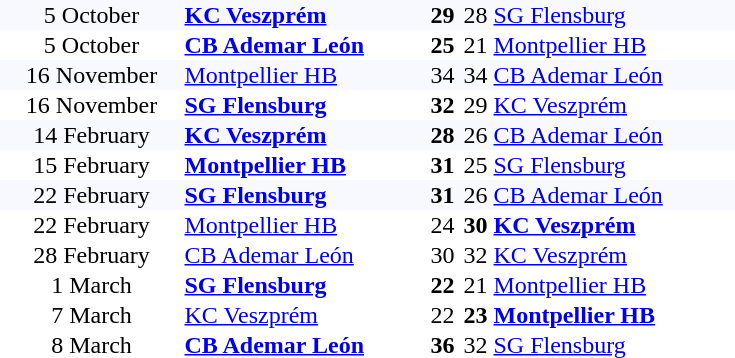<table border="0" cellspacing="0" cellpadding="1">
<tr align="center"  bgcolor="#F8F8FF">
<td width="120">5 October</td>
<td width="160" align="left"><strong><a href='#'>KC Veszprém</a> </strong></td>
<td width="20"><strong>29</strong></td>
<td width="20">28</td>
<td width="160" align="left"><a href='#'>SG Flensburg</a></td>
</tr>
<tr align="center">
<td width="120">5 October</td>
<td width="160" align="left"><strong><a href='#'>CB Ademar León</a></strong></td>
<td width="20"><strong>25</strong></td>
<td width="20">21</td>
<td width="160" align="left"><a href='#'>Montpellier HB</a></td>
</tr>
<tr align="center"  bgcolor="#F8F8FF">
<td width="120">16 November</td>
<td width="160" align="left"><a href='#'>Montpellier HB</a></td>
<td width="20">34</td>
<td width="20">34</td>
<td width="160" align="left"><a href='#'>CB Ademar León</a></td>
</tr>
<tr align="center">
<td width="120">16 November</td>
<td width="160" align="left"><strong><a href='#'>SG Flensburg</a></strong></td>
<td width="20"><strong>32</strong></td>
<td width="20">29</td>
<td width="160" align="left"><a href='#'>KC Veszprém</a></td>
</tr>
<tr align="center" bgcolor="#F8F8FF">
<td width="120">14 February</td>
<td width="160" align="left"><strong> <a href='#'>KC Veszprém</a> </strong></td>
<td width="20"><strong>28</strong></td>
<td width="20">26</td>
<td width="160" align="left"><a href='#'>CB Ademar León</a></td>
</tr>
<tr align="center">
<td width="120">15 February</td>
<td width="160" align="left"><strong><a href='#'>Montpellier HB</a></strong></td>
<td width="20"><strong>31</strong></td>
<td width="20">25</td>
<td width="160" align="left"><a href='#'>SG Flensburg</a></td>
</tr>
<tr align="center"  bgcolor="#F8F8FF">
<td width="120">22 February</td>
<td width="160" align="left"><strong> <a href='#'>SG Flensburg</a></strong></td>
<td width="20"><strong>31</strong></td>
<td width="20">26</td>
<td width="160" align="left"><a href='#'>CB Ademar León</a></td>
</tr>
<tr align="center">
<td width="120">22 February</td>
<td width="160" align="left"><a href='#'>Montpellier HB</a></td>
<td width="20">24</td>
<td width="20"><strong>30</strong></td>
<td width="160" align="left"><strong><a href='#'>KC Veszprém</a></strong></td>
</tr>
<tr align="center">
<td width="120">28 February</td>
<td width="160" align="left"><a href='#'>CB Ademar León</a></td>
<td width="20">30</td>
<td width="20">32</td>
<td width="160" align="left"><a href='#'>KC Veszprém</a></td>
</tr>
<tr align="center">
<td width="120">1 March</td>
<td width="160" align="left"><strong><a href='#'>SG Flensburg</a></strong></td>
<td width="20"><strong>22</strong></td>
<td width="20">21</td>
<td width="160" align="left"><a href='#'>Montpellier HB</a></td>
</tr>
<tr align="center">
<td width="120">7 March</td>
<td width="160" align="left"><a href='#'>KC Veszprém</a></td>
<td width="20">22</td>
<td width="20"><strong>23</strong></td>
<td width="160" align="left"><strong><a href='#'>Montpellier HB</a></strong></td>
</tr>
<tr align="center">
<td width="120">8 March</td>
<td width="160" align="left"><strong><a href='#'>CB Ademar León</a></strong></td>
<td width="20"><strong>36</strong></td>
<td width="20">32</td>
<td width="160" align="left"><a href='#'>SG Flensburg</a></td>
</tr>
</table>
